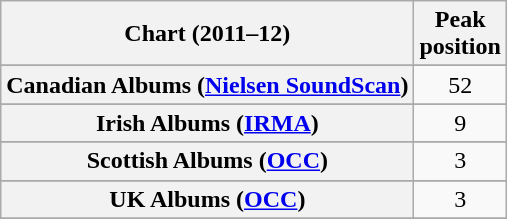<table class="wikitable sortable plainrowheaders">
<tr>
<th scope="col">Chart (2011–12)</th>
<th scope="col">Peak<br>position</th>
</tr>
<tr>
</tr>
<tr>
</tr>
<tr>
<th scope="row">Canadian Albums (<a href='#'>Nielsen SoundScan</a>)</th>
<td style="text-align:center;">52</td>
</tr>
<tr>
</tr>
<tr>
</tr>
<tr>
<th scope="row">Irish Albums (<a href='#'>IRMA</a>)</th>
<td style="text-align:center;">9</td>
</tr>
<tr>
</tr>
<tr>
</tr>
<tr>
<th scope="row">Scottish Albums (<a href='#'>OCC</a>)</th>
<td style="text-align:center;">3</td>
</tr>
<tr>
</tr>
<tr>
</tr>
<tr>
<th scope="row">UK Albums (<a href='#'>OCC</a>)</th>
<td style="text-align:center;">3</td>
</tr>
<tr>
</tr>
<tr>
</tr>
<tr>
</tr>
</table>
